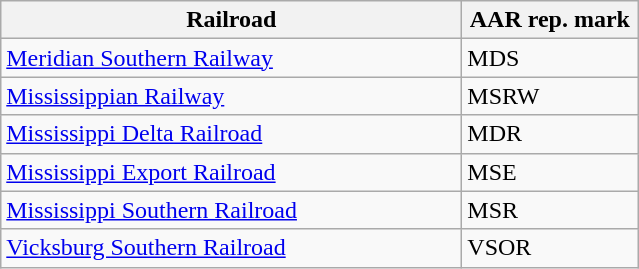<table class="wikitable" border="1">
<tr>
<th width="300px">Railroad</th>
<th width="110px">AAR rep. mark</th>
</tr>
<tr>
<td width="300px"><a href='#'>Meridian Southern Railway</a></td>
<td width="110px">MDS</td>
</tr>
<tr>
<td width="300px"><a href='#'>Mississippian Railway</a></td>
<td width="110px">MSRW</td>
</tr>
<tr>
<td width="300px"><a href='#'>Mississippi Delta Railroad</a></td>
<td width="110px">MDR</td>
</tr>
<tr>
<td><a href='#'>Mississippi Export Railroad</a></td>
<td>MSE</td>
</tr>
<tr>
<td width="300px"><a href='#'>Mississippi Southern Railroad</a></td>
<td width="110px">MSR</td>
</tr>
<tr>
<td width="300px"><a href='#'>Vicksburg Southern Railroad</a></td>
<td width="110px">VSOR</td>
</tr>
</table>
